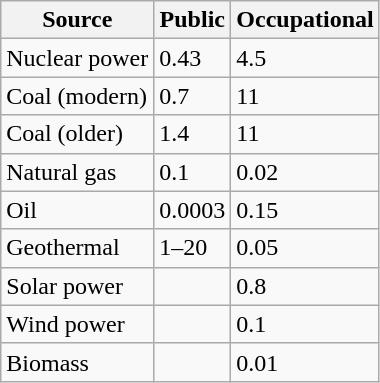<table class="wikitable sortable">
<tr>
<th>Source</th>
<th>Public</th>
<th>Occupational</th>
</tr>
<tr>
<td>Nuclear power</td>
<td>0.43</td>
<td>4.5</td>
</tr>
<tr>
<td>Coal (modern)</td>
<td>0.7</td>
<td>11</td>
</tr>
<tr>
<td>Coal (older)</td>
<td>1.4</td>
<td>11</td>
</tr>
<tr>
<td>Natural gas</td>
<td>0.1</td>
<td>0.02</td>
</tr>
<tr>
<td>Oil</td>
<td>0.0003</td>
<td>0.15</td>
</tr>
<tr>
<td>Geothermal</td>
<td>1–20</td>
<td>0.05</td>
</tr>
<tr>
<td>Solar power</td>
<td></td>
<td>0.8</td>
</tr>
<tr>
<td>Wind power</td>
<td></td>
<td>0.1</td>
</tr>
<tr>
<td>Biomass</td>
<td></td>
<td>0.01</td>
</tr>
</table>
